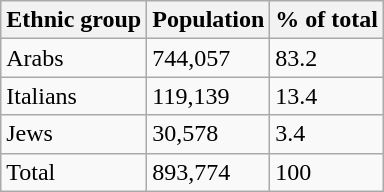<table class="wikitable">
<tr>
<th>Ethnic group</th>
<th>Population</th>
<th>% of total</th>
</tr>
<tr>
<td>Arabs</td>
<td>744,057</td>
<td>83.2</td>
</tr>
<tr>
<td>Italians</td>
<td>119,139</td>
<td>13.4</td>
</tr>
<tr>
<td>Jews</td>
<td>30,578</td>
<td>3.4</td>
</tr>
<tr>
<td>Total</td>
<td>893,774</td>
<td>100</td>
</tr>
</table>
